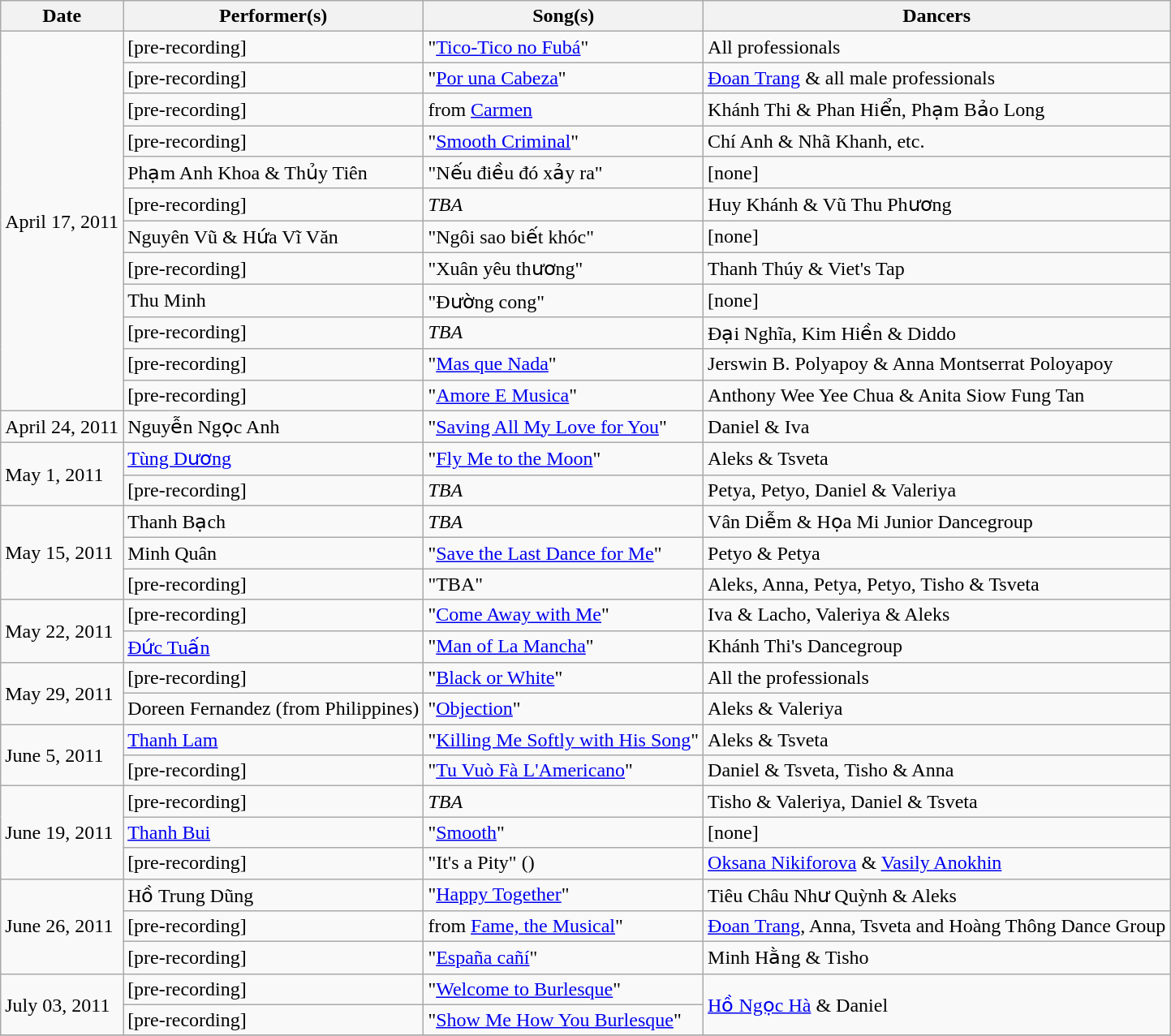<table class="wikitable" align=center border="2" cellpadding="3" cellspacing="0">
<tr>
<th>Date</th>
<th>Performer(s)</th>
<th>Song(s)</th>
<th>Dancers</th>
</tr>
<tr>
<td rowspan=12>April 17, 2011</td>
<td>[pre-recording]</td>
<td>"<a href='#'>Tico-Tico no Fubá</a>"</td>
<td>All  professionals</td>
</tr>
<tr>
<td>[pre-recording]</td>
<td>"<a href='#'>Por una Cabeza</a>"</td>
<td><a href='#'>Đoan Trang</a> & all male professionals</td>
</tr>
<tr>
<td>[pre-recording]</td>
<td>from <a href='#'>Carmen</a></td>
<td>Khánh Thi & Phan Hiển, Phạm Bảo Long</td>
</tr>
<tr>
<td>[pre-recording]</td>
<td>"<a href='#'>Smooth Criminal</a>"</td>
<td>Chí Anh & Nhã Khanh, etc.</td>
</tr>
<tr>
<td>Phạm Anh Khoa & Thủy Tiên</td>
<td>"Nếu điều đó xảy ra"</td>
<td>[none]</td>
</tr>
<tr>
<td>[pre-recording]</td>
<td><em>TBA</em></td>
<td>Huy Khánh & Vũ Thu Phương</td>
</tr>
<tr>
<td>Nguyên Vũ & Hứa Vĩ Văn</td>
<td>"Ngôi sao biết khóc"</td>
<td>[none]</td>
</tr>
<tr>
<td>[pre-recording]</td>
<td>"Xuân yêu thương"</td>
<td>Thanh Thúy & Viet's Tap</td>
</tr>
<tr>
<td>Thu Minh</td>
<td>"Đường cong"</td>
<td>[none]</td>
</tr>
<tr>
<td>[pre-recording]</td>
<td><em>TBA</em></td>
<td>Đại Nghĩa, Kim Hiền & Diddo</td>
</tr>
<tr>
<td>[pre-recording]</td>
<td>"<a href='#'>Mas que Nada</a>"</td>
<td>Jerswin B. Polyapoy & Anna Montserrat Poloyapoy</td>
</tr>
<tr>
<td>[pre-recording]</td>
<td>"<a href='#'>Amore E Musica</a>"</td>
<td>Anthony Wee Yee Chua & Anita Siow Fung Tan</td>
</tr>
<tr>
<td rowspan=1>April 24, 2011</td>
<td>Nguyễn Ngọc Anh</td>
<td>"<a href='#'>Saving All My Love for You</a>"</td>
<td>Daniel & Iva</td>
</tr>
<tr>
<td rowspan=2>May 1, 2011</td>
<td><a href='#'>Tùng Dương</a></td>
<td>"<a href='#'>Fly Me to the Moon</a>"</td>
<td>Aleks & Tsveta</td>
</tr>
<tr>
<td>[pre-recording]</td>
<td><em>TBA</em></td>
<td>Petya, Petyo, Daniel & Valeriya</td>
</tr>
<tr>
<td rowspan=3>May 15, 2011</td>
<td>Thanh Bạch</td>
<td><em>TBA</em></td>
<td>Vân Diễm & Họa Mi Junior Dancegroup</td>
</tr>
<tr>
<td>Minh Quân</td>
<td>"<a href='#'>Save the Last Dance for Me</a>"</td>
<td>Petyo & Petya</td>
</tr>
<tr>
<td>[pre-recording]</td>
<td>"TBA"</td>
<td>Aleks, Anna, Petya, Petyo, Tisho & Tsveta</td>
</tr>
<tr>
<td rowspan=2>May 22, 2011</td>
<td>[pre-recording]</td>
<td>"<a href='#'>Come Away with Me</a>"</td>
<td>Iva & Lacho, Valeriya & Aleks</td>
</tr>
<tr>
<td><a href='#'>Đức Tuấn</a></td>
<td>"<a href='#'>Man of La Mancha</a>"</td>
<td>Khánh Thi's Dancegroup</td>
</tr>
<tr>
<td rowspan=2>May 29, 2011</td>
<td>[pre-recording]</td>
<td>"<a href='#'>Black or White</a>"</td>
<td>All the professionals</td>
</tr>
<tr>
<td>Doreen Fernandez (from Philippines)</td>
<td>"<a href='#'>Objection</a>"</td>
<td>Aleks & Valeriya</td>
</tr>
<tr>
<td rowspan=2>June 5, 2011</td>
<td><a href='#'>Thanh Lam</a></td>
<td>"<a href='#'>Killing Me Softly with His Song</a>"</td>
<td>Aleks & Tsveta</td>
</tr>
<tr>
<td>[pre-recording]</td>
<td>"<a href='#'>Tu Vuò Fà L'Americano</a>"</td>
<td>Daniel & Tsveta, Tisho & Anna</td>
</tr>
<tr>
<td rowspan=3>June 19, 2011</td>
<td>[pre-recording]</td>
<td><em>TBA</em></td>
<td>Tisho & Valeriya, Daniel & Tsveta</td>
</tr>
<tr>
<td><a href='#'>Thanh Bui</a></td>
<td>"<a href='#'>Smooth</a>"</td>
<td>[none]</td>
</tr>
<tr>
<td>[pre-recording]</td>
<td>"It's a Pity" ()</td>
<td><a href='#'>Oksana Nikiforova</a> & <a href='#'>Vasily Anokhin</a></td>
</tr>
<tr>
<td rowspan=3>June 26, 2011</td>
<td>Hồ Trung Dũng</td>
<td>"<a href='#'>Happy Together</a>"</td>
<td>Tiêu Châu Như Quỳnh & Aleks</td>
</tr>
<tr>
<td>[pre-recording]</td>
<td>from <a href='#'>Fame, the Musical</a>"</td>
<td><a href='#'>Đoan Trang</a>, Anna, Tsveta and Hoàng Thông Dance Group</td>
</tr>
<tr>
<td>[pre-recording]</td>
<td>"<a href='#'>España cañí</a>"</td>
<td>Minh Hằng & Tisho</td>
</tr>
<tr>
<td rowspan=2>July 03, 2011</td>
<td>[pre-recording]</td>
<td>"<a href='#'>Welcome to Burlesque</a>"</td>
<td rowspan=2><a href='#'>Hồ Ngọc Hà</a> & Daniel</td>
</tr>
<tr>
<td>[pre-recording]</td>
<td>"<a href='#'>Show Me How You Burlesque</a>"</td>
</tr>
<tr>
</tr>
</table>
